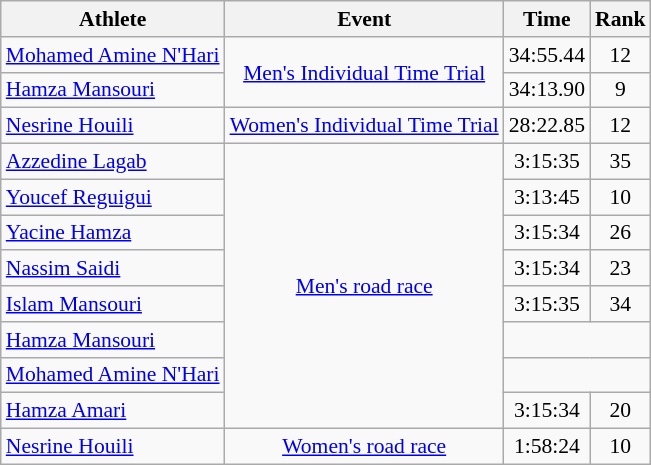<table class=wikitable style="font-size:90%">
<tr>
<th>Athlete</th>
<th>Event</th>
<th>Time</th>
<th>Rank</th>
</tr>
<tr align="center">
<td align="left"><a href='#'>Mohamed Amine N'Hari</a></td>
<td rowspan="2"><a href='#'>Men's Individual Time Trial</a></td>
<td>34:55.44</td>
<td>12</td>
</tr>
<tr align="center">
<td align="left"><a href='#'>Hamza Mansouri</a></td>
<td>34:13.90</td>
<td>9</td>
</tr>
<tr align="center">
<td align="left"><a href='#'>Nesrine Houili</a></td>
<td><a href='#'>Women's Individual Time Trial</a></td>
<td>28:22.85</td>
<td>12</td>
</tr>
<tr align="center">
<td align="left"><a href='#'>Azzedine Lagab</a></td>
<td rowspan="8"><a href='#'>Men's road race</a></td>
<td>3:15:35</td>
<td>35</td>
</tr>
<tr align="center">
<td align="left"><a href='#'>Youcef Reguigui</a></td>
<td>3:13:45</td>
<td>10</td>
</tr>
<tr align="center">
<td align="left"><a href='#'>Yacine Hamza</a></td>
<td>3:15:34</td>
<td>26</td>
</tr>
<tr align="center">
<td align="left"><a href='#'>Nassim Saidi</a></td>
<td>3:15:34</td>
<td>23</td>
</tr>
<tr align="center">
<td align="left"><a href='#'>Islam Mansouri</a></td>
<td>3:15:35</td>
<td>34</td>
</tr>
<tr align="center">
<td align="left"><a href='#'>Hamza Mansouri</a></td>
<td colspan="2"></td>
</tr>
<tr align="center">
<td align="left"><a href='#'>Mohamed Amine N'Hari</a></td>
<td colspan="2"></td>
</tr>
<tr align="center">
<td align="left"><a href='#'>Hamza Amari</a></td>
<td>3:15:34</td>
<td>20</td>
</tr>
<tr align=center>
<td align="left"><a href='#'>Nesrine Houili</a></td>
<td><a href='#'>Women's road race</a></td>
<td>1:58:24</td>
<td>10</td>
</tr>
</table>
